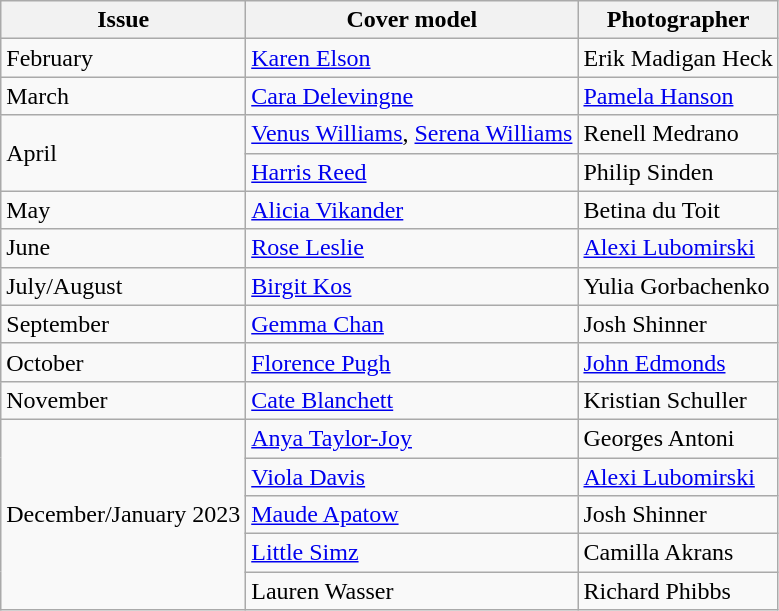<table class="sortable wikitable">
<tr>
<th>Issue</th>
<th>Cover model</th>
<th>Photographer</th>
</tr>
<tr>
<td>February</td>
<td><a href='#'>Karen Elson</a></td>
<td>Erik Madigan Heck</td>
</tr>
<tr>
<td>March</td>
<td><a href='#'>Cara Delevingne</a></td>
<td><a href='#'>Pamela Hanson</a></td>
</tr>
<tr>
<td rowspan="2">April</td>
<td><a href='#'>Venus Williams</a>, <a href='#'>Serena Williams</a></td>
<td>Renell Medrano</td>
</tr>
<tr>
<td><a href='#'>Harris Reed</a></td>
<td>Philip Sinden</td>
</tr>
<tr>
<td>May</td>
<td><a href='#'>Alicia Vikander</a></td>
<td>Betina du Toit</td>
</tr>
<tr>
<td>June</td>
<td><a href='#'>Rose Leslie</a></td>
<td><a href='#'>Alexi Lubomirski</a></td>
</tr>
<tr>
<td>July/August</td>
<td><a href='#'>Birgit Kos</a></td>
<td>Yulia Gorbachenko</td>
</tr>
<tr>
<td>September</td>
<td><a href='#'>Gemma Chan</a></td>
<td>Josh Shinner</td>
</tr>
<tr>
<td>October</td>
<td><a href='#'>Florence Pugh</a></td>
<td><a href='#'>John Edmonds</a></td>
</tr>
<tr>
<td>November</td>
<td><a href='#'>Cate Blanchett</a></td>
<td>Kristian Schuller</td>
</tr>
<tr>
<td rowspan="5">December/January 2023</td>
<td><a href='#'>Anya Taylor-Joy</a></td>
<td>Georges Antoni</td>
</tr>
<tr>
<td><a href='#'>Viola Davis</a></td>
<td><a href='#'>Alexi Lubomirski</a></td>
</tr>
<tr>
<td><a href='#'>Maude Apatow</a></td>
<td>Josh Shinner</td>
</tr>
<tr>
<td><a href='#'>Little Simz</a></td>
<td>Camilla Akrans</td>
</tr>
<tr>
<td>Lauren Wasser</td>
<td>Richard Phibbs</td>
</tr>
</table>
